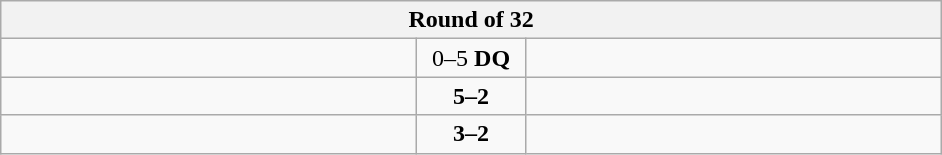<table class="wikitable" style="text-align: center;">
<tr>
<th colspan=3>Round of 32</th>
</tr>
<tr>
<td align=left width="270"></td>
<td align=center width="65">0–5 <strong>DQ</strong></td>
<td align=left width="270"><strong></strong></td>
</tr>
<tr>
<td align=left><strong></strong></td>
<td align=center><strong>5–2</strong></td>
<td align=left></td>
</tr>
<tr>
<td align=left><strong></strong></td>
<td align=center><strong>3–2</strong></td>
<td align=left></td>
</tr>
</table>
